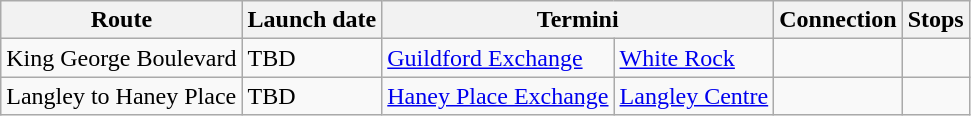<table class="wikitable">
<tr>
<th>Route</th>
<th>Launch date</th>
<th colspan="2">Termini</th>
<th>Connection</th>
<th>Stops</th>
</tr>
<tr>
<td>King George Boulevard</td>
<td>TBD</td>
<td><a href='#'>Guildford Exchange</a></td>
<td><a href='#'>White Rock</a></td>
<td></td>
<td></td>
</tr>
<tr>
<td>Langley to Haney Place</td>
<td>TBD</td>
<td><a href='#'>Haney Place Exchange</a></td>
<td><a href='#'>Langley Centre</a></td>
<td></td>
<td></td>
</tr>
</table>
